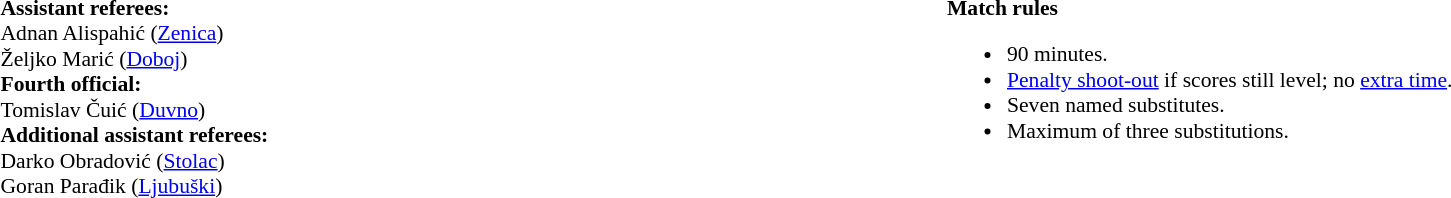<table style="width:100%; font-size:90%;">
<tr>
<td style="width:50%; vertical-align:top;"><br><strong>Assistant referees:</strong>
<br>Adnan Alispahić (<a href='#'>Zenica</a>)
<br>Željko Marić (<a href='#'>Doboj</a>)
<br><strong>Fourth official:</strong>
<br>Tomislav Čuić (<a href='#'>Duvno</a>)
<br><strong>Additional assistant referees:</strong>
<br>Darko Obradović (<a href='#'>Stolac</a>)
<br>Goran Parađik (<a href='#'>Ljubuški</a>)</td>
<td style="width:60%; vertical-align:top;"><br><strong>Match rules</strong><ul><li>90 minutes.</li><li><a href='#'>Penalty shoot-out</a> if scores still level; no <a href='#'>extra time</a>.</li><li>Seven named substitutes.</li><li>Maximum of three substitutions.</li></ul></td>
</tr>
</table>
